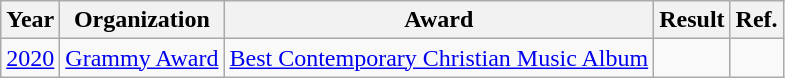<table class="wikitable plainrowheaders">
<tr>
<th>Year</th>
<th>Organization</th>
<th>Award</th>
<th>Result</th>
<th>Ref.</th>
</tr>
<tr>
<td><a href='#'>2020</a></td>
<td><a href='#'>Grammy Award</a></td>
<td><a href='#'>Best Contemporary Christian Music Album</a></td>
<td></td>
<td></td>
</tr>
</table>
